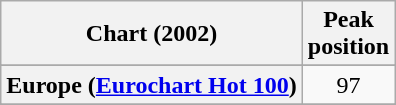<table class="wikitable sortable plainrowheaders" style="text-align:center">
<tr>
<th>Chart (2002)</th>
<th>Peak<br>position</th>
</tr>
<tr>
</tr>
<tr>
</tr>
<tr>
<th scope="row">Europe (<a href='#'>Eurochart Hot 100</a>)</th>
<td>97</td>
</tr>
<tr>
</tr>
<tr>
</tr>
<tr>
</tr>
</table>
